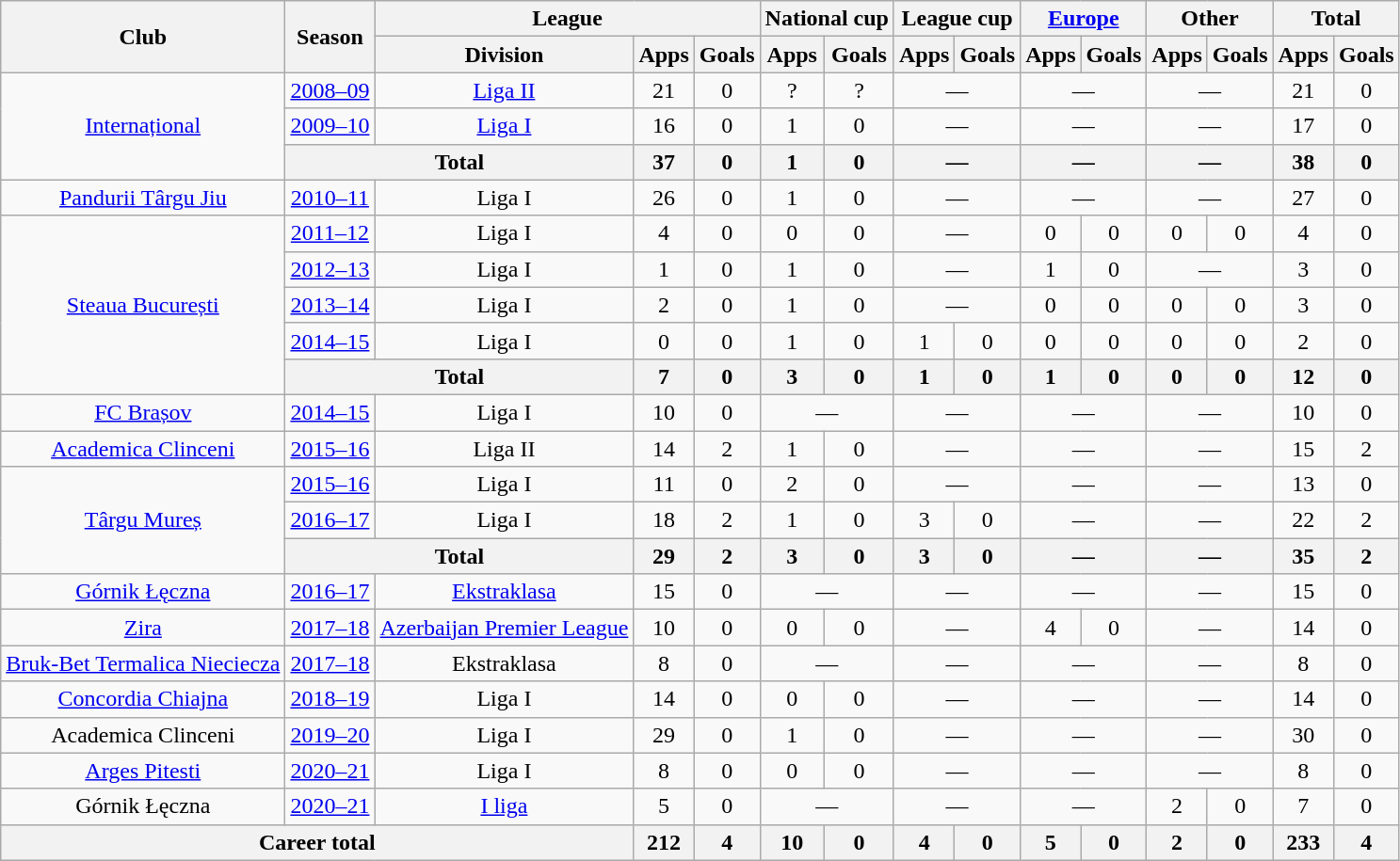<table class="wikitable" style="text-align: center;">
<tr>
<th rowspan="2">Club</th>
<th rowspan="2">Season</th>
<th colspan="3">League</th>
<th colspan="2">National cup</th>
<th colspan="2">League cup</th>
<th colspan="2"><a href='#'>Europe</a></th>
<th colspan="2">Other</th>
<th colspan="2">Total</th>
</tr>
<tr>
<th>Division</th>
<th>Apps</th>
<th>Goals</th>
<th>Apps</th>
<th>Goals</th>
<th>Apps</th>
<th>Goals</th>
<th>Apps</th>
<th>Goals</th>
<th>Apps</th>
<th>Goals</th>
<th>Apps</th>
<th>Goals</th>
</tr>
<tr>
<td rowspan="3"><a href='#'>Internațional</a></td>
<td><a href='#'>2008–09</a></td>
<td><a href='#'>Liga II</a></td>
<td>21</td>
<td>0</td>
<td>?</td>
<td>?</td>
<td colspan="2">—</td>
<td colspan="2">—</td>
<td colspan="2">—</td>
<td>21</td>
<td>0</td>
</tr>
<tr>
<td><a href='#'>2009–10</a></td>
<td><a href='#'>Liga I</a></td>
<td>16</td>
<td>0</td>
<td>1</td>
<td>0</td>
<td colspan="2">—</td>
<td colspan="2">—</td>
<td colspan="2">—</td>
<td>17</td>
<td>0</td>
</tr>
<tr>
<th colspan="2">Total</th>
<th>37</th>
<th>0</th>
<th>1</th>
<th>0</th>
<th colspan="2">—</th>
<th colspan="2">—</th>
<th colspan="2">—</th>
<th>38</th>
<th>0</th>
</tr>
<tr>
<td><a href='#'>Pandurii Târgu Jiu</a></td>
<td><a href='#'>2010–11</a></td>
<td>Liga I</td>
<td>26</td>
<td>0</td>
<td>1</td>
<td>0</td>
<td colspan="2">—</td>
<td colspan="2">—</td>
<td colspan="2">—</td>
<td>27</td>
<td>0</td>
</tr>
<tr>
<td rowspan="5"><a href='#'>Steaua București</a></td>
<td><a href='#'>2011–12</a></td>
<td>Liga I</td>
<td>4</td>
<td>0</td>
<td>0</td>
<td>0</td>
<td colspan="2">—</td>
<td>0</td>
<td>0</td>
<td>0</td>
<td>0</td>
<td>4</td>
<td>0</td>
</tr>
<tr>
<td><a href='#'>2012–13</a></td>
<td>Liga I</td>
<td>1</td>
<td>0</td>
<td>1</td>
<td>0</td>
<td colspan="2">—</td>
<td>1</td>
<td>0</td>
<td colspan="2">—</td>
<td>3</td>
<td>0</td>
</tr>
<tr>
<td><a href='#'>2013–14</a></td>
<td>Liga I</td>
<td>2</td>
<td>0</td>
<td>1</td>
<td>0</td>
<td colspan="2">—</td>
<td>0</td>
<td>0</td>
<td>0</td>
<td>0</td>
<td>3</td>
<td>0</td>
</tr>
<tr>
<td><a href='#'>2014–15</a></td>
<td>Liga I</td>
<td>0</td>
<td>0</td>
<td>1</td>
<td>0</td>
<td>1</td>
<td>0</td>
<td>0</td>
<td>0</td>
<td>0</td>
<td>0</td>
<td>2</td>
<td>0</td>
</tr>
<tr>
<th colspan="2">Total</th>
<th>7</th>
<th>0</th>
<th>3</th>
<th>0</th>
<th>1</th>
<th>0</th>
<th>1</th>
<th>0</th>
<th>0</th>
<th>0</th>
<th>12</th>
<th>0</th>
</tr>
<tr>
<td><a href='#'>FC Brașov</a></td>
<td><a href='#'>2014–15</a></td>
<td>Liga I</td>
<td>10</td>
<td>0</td>
<td colspan="2">—</td>
<td colspan="2">—</td>
<td colspan="2">—</td>
<td colspan="2">—</td>
<td>10</td>
<td>0</td>
</tr>
<tr>
<td><a href='#'>Academica Clinceni</a></td>
<td><a href='#'>2015–16</a></td>
<td>Liga II</td>
<td>14</td>
<td>2</td>
<td>1</td>
<td>0</td>
<td colspan="2">—</td>
<td colspan="2">—</td>
<td colspan="2">—</td>
<td>15</td>
<td>2</td>
</tr>
<tr>
<td rowspan="3"><a href='#'>Târgu Mureș</a></td>
<td><a href='#'>2015–16</a></td>
<td>Liga I</td>
<td>11</td>
<td>0</td>
<td>2</td>
<td>0</td>
<td colspan="2">—</td>
<td colspan="2">—</td>
<td colspan="2">—</td>
<td>13</td>
<td>0</td>
</tr>
<tr>
<td><a href='#'>2016–17</a></td>
<td>Liga I</td>
<td>18</td>
<td>2</td>
<td>1</td>
<td>0</td>
<td>3</td>
<td>0</td>
<td colspan="2">—</td>
<td colspan="2">—</td>
<td>22</td>
<td>2</td>
</tr>
<tr>
<th colspan="2">Total</th>
<th>29</th>
<th>2</th>
<th>3</th>
<th>0</th>
<th>3</th>
<th>0</th>
<th colspan="2">—</th>
<th colspan="2">—</th>
<th>35</th>
<th>2</th>
</tr>
<tr>
<td><a href='#'>Górnik Łęczna</a></td>
<td><a href='#'>2016–17</a></td>
<td><a href='#'>Ekstraklasa</a></td>
<td>15</td>
<td>0</td>
<td colspan="2">—</td>
<td colspan="2">—</td>
<td colspan="2">—</td>
<td colspan="2">—</td>
<td>15</td>
<td>0</td>
</tr>
<tr>
<td><a href='#'>Zira</a></td>
<td><a href='#'>2017–18</a></td>
<td><a href='#'>Azerbaijan Premier League</a></td>
<td>10</td>
<td>0</td>
<td>0</td>
<td>0</td>
<td colspan="2">—</td>
<td>4</td>
<td>0</td>
<td colspan="2">—</td>
<td>14</td>
<td>0</td>
</tr>
<tr>
<td><a href='#'>Bruk-Bet Termalica Nieciecza</a></td>
<td><a href='#'>2017–18</a></td>
<td>Ekstraklasa</td>
<td>8</td>
<td>0</td>
<td colspan="2">—</td>
<td colspan="2">—</td>
<td colspan="2">—</td>
<td colspan="2">—</td>
<td>8</td>
<td>0</td>
</tr>
<tr>
<td><a href='#'>Concordia Chiajna</a></td>
<td><a href='#'>2018–19</a></td>
<td>Liga I</td>
<td>14</td>
<td>0</td>
<td>0</td>
<td>0</td>
<td colspan="2">—</td>
<td colspan="2">—</td>
<td colspan="2">—</td>
<td>14</td>
<td>0</td>
</tr>
<tr>
<td>Academica Clinceni</td>
<td><a href='#'>2019–20</a></td>
<td>Liga I</td>
<td>29</td>
<td>0</td>
<td>1</td>
<td>0</td>
<td colspan="2">—</td>
<td colspan="2">—</td>
<td colspan="2">—</td>
<td>30</td>
<td>0</td>
</tr>
<tr>
<td><a href='#'>Arges Pitesti</a></td>
<td><a href='#'>2020–21</a></td>
<td>Liga I</td>
<td>8</td>
<td>0</td>
<td>0</td>
<td>0</td>
<td colspan="2">—</td>
<td colspan="2">—</td>
<td colspan="2">—</td>
<td>8</td>
<td>0</td>
</tr>
<tr>
<td>Górnik Łęczna</td>
<td><a href='#'>2020–21</a></td>
<td><a href='#'>I liga</a></td>
<td>5</td>
<td>0</td>
<td colspan="2">—</td>
<td colspan="2">—</td>
<td colspan="2">—</td>
<td>2</td>
<td>0</td>
<td>7</td>
<td>0</td>
</tr>
<tr>
<th colspan="3">Career total</th>
<th>212</th>
<th>4</th>
<th>10</th>
<th>0</th>
<th>4</th>
<th>0</th>
<th>5</th>
<th>0</th>
<th>2</th>
<th>0</th>
<th>233</th>
<th>4</th>
</tr>
</table>
